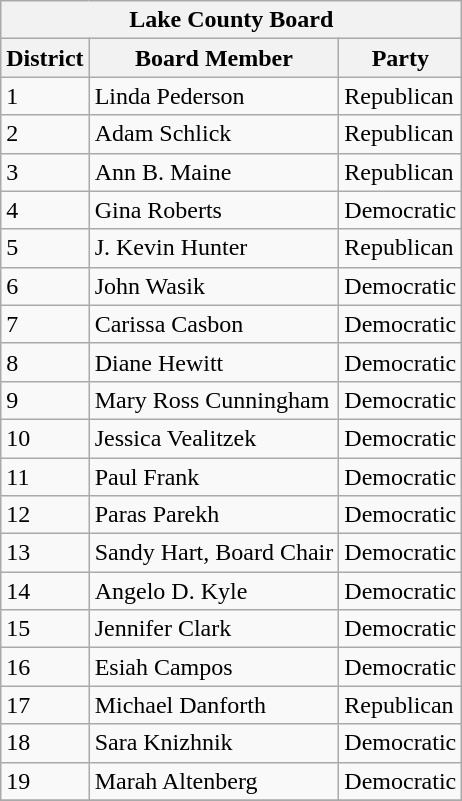<table class="wikitable sortable">
<tr>
<th colspan="3">Lake County Board</th>
</tr>
<tr>
<th>District</th>
<th>Board Member</th>
<th>Party</th>
</tr>
<tr>
<td>1</td>
<td>Linda Pederson</td>
<td>Republican</td>
</tr>
<tr>
<td>2</td>
<td>Adam Schlick</td>
<td>Republican</td>
</tr>
<tr>
<td>3</td>
<td>Ann B. Maine</td>
<td>Republican</td>
</tr>
<tr>
<td>4</td>
<td>Gina Roberts</td>
<td>Democratic</td>
</tr>
<tr>
<td>5</td>
<td>J. Kevin Hunter</td>
<td>Republican</td>
</tr>
<tr>
<td>6</td>
<td>John Wasik</td>
<td>Democratic</td>
</tr>
<tr>
<td>7</td>
<td>Carissa Casbon</td>
<td>Democratic</td>
</tr>
<tr>
<td>8</td>
<td>Diane Hewitt</td>
<td>Democratic</td>
</tr>
<tr>
<td>9</td>
<td>Mary Ross Cunningham</td>
<td>Democratic</td>
</tr>
<tr>
<td>10</td>
<td>Jessica Vealitzek</td>
<td>Democratic</td>
</tr>
<tr>
<td>11</td>
<td>Paul Frank</td>
<td>Democratic</td>
</tr>
<tr>
<td>12</td>
<td>Paras Parekh</td>
<td>Democratic</td>
</tr>
<tr>
<td>13</td>
<td>Sandy Hart, Board Chair</td>
<td>Democratic</td>
</tr>
<tr>
<td>14</td>
<td>Angelo D. Kyle</td>
<td>Democratic</td>
</tr>
<tr>
<td>15</td>
<td>Jennifer Clark</td>
<td>Democratic</td>
</tr>
<tr>
<td>16</td>
<td>Esiah Campos</td>
<td>Democratic</td>
</tr>
<tr>
<td>17</td>
<td>Michael Danforth</td>
<td>Republican</td>
</tr>
<tr>
<td>18</td>
<td>Sara Knizhnik</td>
<td>Democratic</td>
</tr>
<tr>
<td>19</td>
<td>Marah Altenberg</td>
<td>Democratic</td>
</tr>
<tr>
</tr>
</table>
